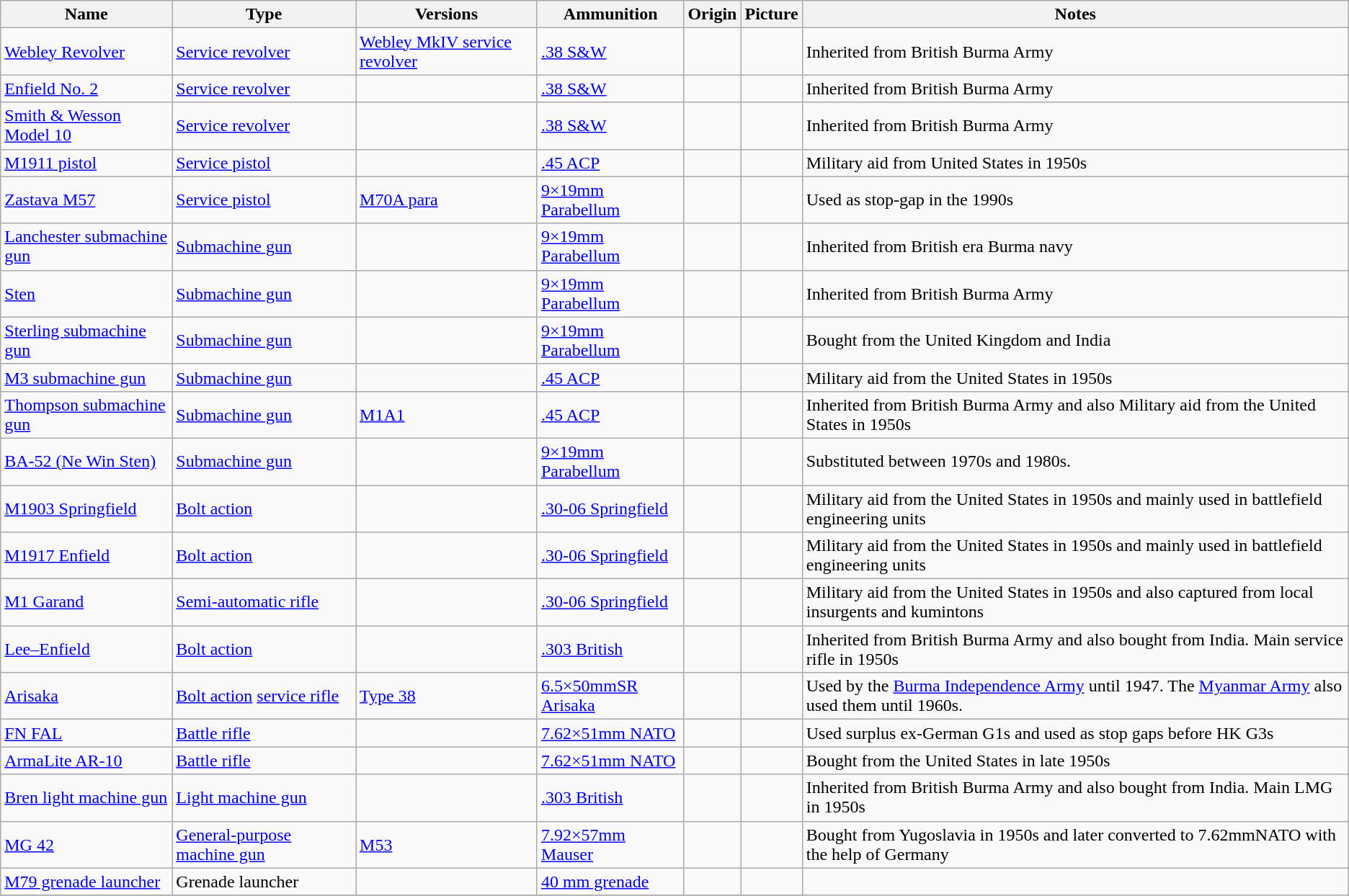<table class="wikitable">
<tr>
<th>Name</th>
<th>Type</th>
<th>Versions</th>
<th>Ammunition</th>
<th>Origin</th>
<th>Picture</th>
<th>Notes</th>
</tr>
<tr>
<td><a href='#'>Webley Revolver</a></td>
<td><a href='#'>Service revolver</a></td>
<td><a href='#'>Webley MkIV service revolver</a></td>
<td><a href='#'>.38 S&W</a></td>
<td></td>
<td></td>
<td>Inherited from British Burma Army</td>
</tr>
<tr>
<td><a href='#'>Enfield No. 2</a></td>
<td><a href='#'>Service revolver</a></td>
<td></td>
<td><a href='#'>.38 S&W</a></td>
<td></td>
<td></td>
<td>Inherited from British Burma Army</td>
</tr>
<tr>
<td><a href='#'>Smith & Wesson Model 10</a></td>
<td><a href='#'>Service revolver</a></td>
<td></td>
<td><a href='#'>.38 S&W</a></td>
<td></td>
<td></td>
<td>Inherited from British Burma Army</td>
</tr>
<tr>
<td><a href='#'>M1911 pistol</a></td>
<td><a href='#'>Service pistol</a></td>
<td></td>
<td><a href='#'>.45 ACP</a></td>
<td></td>
<td></td>
<td>Military aid from United States in 1950s</td>
</tr>
<tr>
<td><a href='#'>Zastava M57</a></td>
<td><a href='#'>Service pistol</a></td>
<td><a href='#'>M70A para</a></td>
<td><a href='#'>9×19mm Parabellum</a></td>
<td></td>
<td></td>
<td>Used as stop-gap in the 1990s</td>
</tr>
<tr>
<td><a href='#'>Lanchester submachine gun</a></td>
<td><a href='#'>Submachine gun</a></td>
<td></td>
<td><a href='#'>9×19mm Parabellum</a></td>
<td></td>
<td></td>
<td>Inherited from British era Burma navy</td>
</tr>
<tr>
<td><a href='#'>Sten</a></td>
<td><a href='#'>Submachine gun</a></td>
<td></td>
<td><a href='#'>9×19mm Parabellum</a></td>
<td></td>
<td></td>
<td>Inherited from British Burma Army</td>
</tr>
<tr>
<td><a href='#'>Sterling submachine gun</a></td>
<td><a href='#'>Submachine gun</a></td>
<td></td>
<td><a href='#'>9×19mm Parabellum</a></td>
<td></td>
<td></td>
<td>Bought from the United Kingdom and India</td>
</tr>
<tr>
<td><a href='#'>M3 submachine gun</a></td>
<td><a href='#'>Submachine gun</a></td>
<td></td>
<td><a href='#'>.45 ACP</a></td>
<td></td>
<td></td>
<td>Military aid from the United States in 1950s</td>
</tr>
<tr>
<td><a href='#'>Thompson submachine gun</a></td>
<td><a href='#'>Submachine gun</a></td>
<td><a href='#'>M1A1</a></td>
<td><a href='#'>.45 ACP</a></td>
<td></td>
<td></td>
<td>Inherited from British Burma Army and also Military aid from the United States in 1950s</td>
</tr>
<tr>
<td><a href='#'>BA-52 (Ne Win Sten)</a></td>
<td><a href='#'>Submachine gun</a></td>
<td></td>
<td><a href='#'>9×19mm Parabellum</a></td>
<td></td>
<td></td>
<td>Substituted between 1970s and 1980s.</td>
</tr>
<tr>
<td><a href='#'>M1903 Springfield</a></td>
<td><a href='#'>Bolt action</a></td>
<td></td>
<td><a href='#'>.30-06 Springfield</a></td>
<td></td>
<td></td>
<td>Military aid from the United States in 1950s and mainly used in battlefield engineering units</td>
</tr>
<tr>
<td><a href='#'>M1917 Enfield</a></td>
<td><a href='#'>Bolt action</a></td>
<td></td>
<td><a href='#'>.30-06 Springfield</a></td>
<td></td>
<td></td>
<td>Military aid from the United States in 1950s and mainly used in battlefield engineering units</td>
</tr>
<tr>
<td><a href='#'>M1 Garand</a></td>
<td><a href='#'>Semi-automatic rifle</a></td>
<td></td>
<td><a href='#'>.30-06 Springfield</a></td>
<td></td>
<td></td>
<td>Military aid from the United States in 1950s and also captured from local insurgents and kumintons</td>
</tr>
<tr>
<td><a href='#'>Lee–Enfield</a></td>
<td><a href='#'>Bolt action</a></td>
<td></td>
<td><a href='#'>.303 British</a></td>
<td></td>
<td></td>
<td>Inherited from British Burma Army and also bought from India. Main service rifle in 1950s</td>
</tr>
<tr>
<td><a href='#'>Arisaka</a></td>
<td><a href='#'>Bolt action</a> <a href='#'>service rifle</a></td>
<td><a href='#'>Type 38</a></td>
<td><a href='#'>6.5×50mmSR Arisaka</a></td>
<td></td>
<td></td>
<td>Used by the <a href='#'>Burma Independence Army</a> until 1947. The <a href='#'>Myanmar Army</a> also used them until 1960s.</td>
</tr>
<tr>
<td><a href='#'>FN FAL</a></td>
<td><a href='#'>Battle rifle</a></td>
<td></td>
<td><a href='#'>7.62×51mm NATO</a></td>
<td></td>
<td></td>
<td>Used surplus ex-German G1s and used as stop gaps before HK G3s</td>
</tr>
<tr>
<td><a href='#'>ArmaLite AR-10</a></td>
<td><a href='#'>Battle rifle</a></td>
<td></td>
<td><a href='#'>7.62×51mm NATO</a></td>
<td></td>
<td></td>
<td>Bought from the United States in late 1950s</td>
</tr>
<tr>
<td><a href='#'>Bren light machine gun</a></td>
<td><a href='#'>Light machine gun</a></td>
<td></td>
<td><a href='#'>.303 British</a></td>
<td></td>
<td></td>
<td>Inherited from British Burma Army and also bought from India. Main LMG in 1950s</td>
</tr>
<tr>
<td><a href='#'>MG 42</a></td>
<td><a href='#'>General-purpose machine gun</a></td>
<td><a href='#'>M53</a></td>
<td><a href='#'>7.92×57mm Mauser</a></td>
<td></td>
<td></td>
<td>Bought from Yugoslavia in 1950s and later converted to 7.62mmNATO with the help of Germany</td>
</tr>
<tr>
<td><a href='#'>M79 grenade launcher</a></td>
<td>Grenade launcher</td>
<td></td>
<td><a href='#'>40 mm grenade</a></td>
<td></td>
<td></td>
</tr>
<tr>
</tr>
</table>
